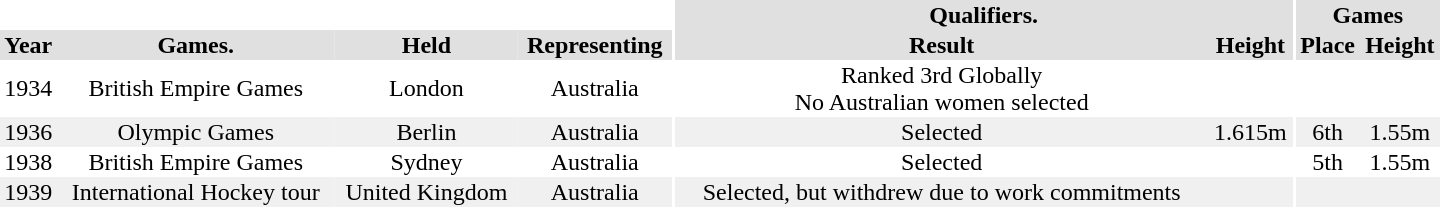<table border="0" cellpadding="1" cellspacing="0" style="text-align:center; width:60em">
<tr bgcolor="#e0e0e0">
<th colspan="4" bgcolor="#ffffff"></th>
<th rowspan="100" bgcolor="#ffffff"></th>
<th colspan="2">Qualifiers.</th>
<th rowspan="100" bgcolor="#ffffff"></th>
<th colspan="2">Games</th>
</tr>
<tr bgcolor="#e0e0e0">
<th>Year</th>
<th>Games.</th>
<th>Held</th>
<th>Representing</th>
<th>Result</th>
<th>Height</th>
<th>Place</th>
<th>Height</th>
</tr>
<tr>
<td>1934</td>
<td>British Empire Games</td>
<td>London</td>
<td>Australia</td>
<td>Ranked 3rd Globally<br>No Australian women selected</td>
</tr>
<tr style="background:#f0f0f0;">
<td>1936</td>
<td>Olympic Games</td>
<td>Berlin</td>
<td>Australia</td>
<td>Selected</td>
<td>1.615m</td>
<td>6th</td>
<td>1.55m</td>
</tr>
<tr>
<td>1938</td>
<td>British Empire Games</td>
<td>Sydney</td>
<td>Australia</td>
<td>Selected</td>
<td></td>
<td>5th</td>
<td>1.55m</td>
</tr>
<tr style="background:#f0f0f0;">
<td>1939</td>
<td>International Hockey tour</td>
<td>United Kingdom</td>
<td>Australia</td>
<td>Selected, but withdrew due to work commitments</td>
<td></td>
<td></td>
<td></td>
</tr>
<tr>
<td></td>
</tr>
</table>
